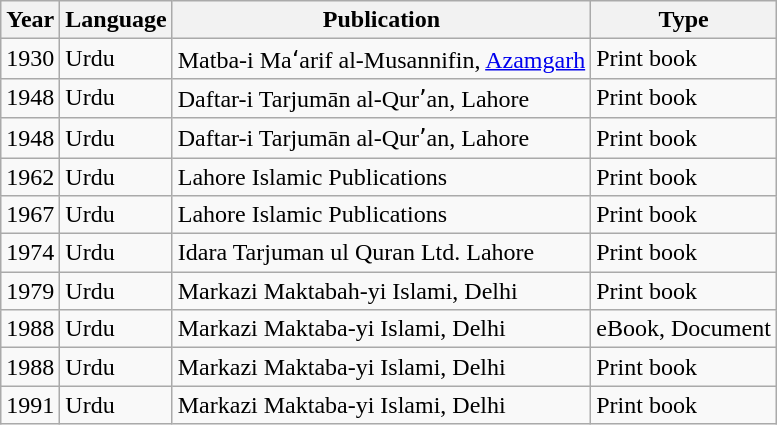<table class="wikitable">
<tr>
<th>Year</th>
<th>Language</th>
<th>Publication</th>
<th>Type</th>
</tr>
<tr>
<td>1930</td>
<td>Urdu</td>
<td>Matba-i Maʻarif al-Musannifin, <a href='#'>Azamgarh</a></td>
<td>Print book</td>
</tr>
<tr>
<td>1948</td>
<td>Urdu</td>
<td>Daftar-i Tarjumān al-Qurʼan, Lahore</td>
<td>Print book</td>
</tr>
<tr>
<td>1948</td>
<td>Urdu</td>
<td>Daftar-i Tarjumān al-Qurʼan, Lahore</td>
<td>Print book</td>
</tr>
<tr>
<td>1962</td>
<td>Urdu</td>
<td>Lahore Islamic Publications</td>
<td>Print book</td>
</tr>
<tr>
<td>1967</td>
<td>Urdu</td>
<td>Lahore Islamic Publications</td>
<td>Print book</td>
</tr>
<tr>
<td>1974</td>
<td>Urdu</td>
<td>Idara Tarjuman ul Quran Ltd.  Lahore</td>
<td>Print book</td>
</tr>
<tr>
<td>1979</td>
<td>Urdu</td>
<td>Markazi Maktabah-yi Islami, Delhi</td>
<td>Print book</td>
</tr>
<tr>
<td>1988</td>
<td>Urdu</td>
<td>Markazi Maktaba-yi Islami, Delhi</td>
<td>eBook, Document</td>
</tr>
<tr>
<td>1988</td>
<td>Urdu</td>
<td>Markazi Maktaba-yi Islami, Delhi</td>
<td>Print book</td>
</tr>
<tr>
<td>1991</td>
<td>Urdu</td>
<td>Markazi Maktaba-yi Islami, Delhi</td>
<td>Print book</td>
</tr>
</table>
